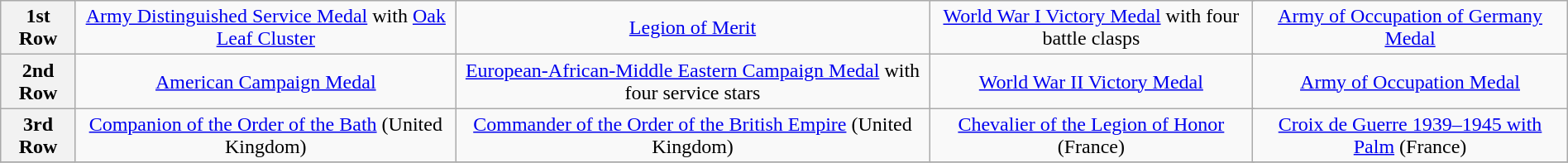<table class="wikitable" style="margin:1em auto; text-align:center;">
<tr>
<th>1st Row</th>
<td colspan="4"><a href='#'>Army Distinguished Service Medal</a> with <a href='#'>Oak Leaf Cluster</a></td>
<td colspan="4"><a href='#'>Legion of Merit</a></td>
<td colspan="4"><a href='#'>World War I Victory Medal</a> with four battle clasps</td>
<td colspan="4"><a href='#'>Army of Occupation of Germany Medal</a></td>
</tr>
<tr>
<th>2nd Row</th>
<td colspan="4"><a href='#'>American Campaign Medal</a></td>
<td colspan="4"><a href='#'>European-African-Middle Eastern Campaign Medal</a> with four service stars</td>
<td colspan="4"><a href='#'>World War II Victory Medal</a></td>
<td colspan="4"><a href='#'>Army of Occupation Medal</a></td>
</tr>
<tr>
<th>3rd Row</th>
<td colspan="4"><a href='#'>Companion of the Order of the Bath</a> (United Kingdom)</td>
<td colspan="4"><a href='#'>Commander of the Order of the British Empire</a> (United Kingdom)</td>
<td colspan="4"><a href='#'>Chevalier of the Legion of Honor</a> (France)</td>
<td colspan="4"><a href='#'>Croix de Guerre 1939–1945 with Palm</a> (France)</td>
</tr>
<tr>
</tr>
</table>
